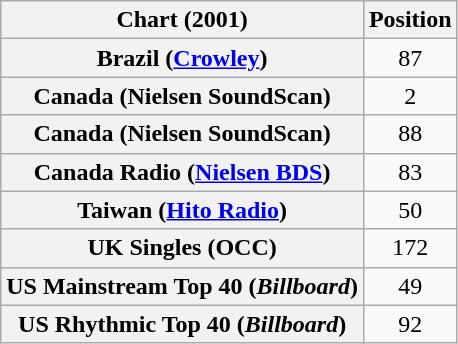<table class="wikitable sortable plainrowheaders" style="text-align:center">
<tr>
<th scope="col">Chart (2001)</th>
<th scope="col">Position</th>
</tr>
<tr>
<th scope="row">Brazil (<a href='#'>Crowley</a>)</th>
<td>87</td>
</tr>
<tr>
<th scope="row">Canada (Nielsen SoundScan)</th>
<td>2</td>
</tr>
<tr>
<th scope="row">Canada (Nielsen SoundScan)<br></th>
<td>88</td>
</tr>
<tr>
<th scope="row">Canada Radio (<a href='#'>Nielsen BDS</a>)</th>
<td>83</td>
</tr>
<tr>
<th scope="row">Taiwan (<a href='#'>Hito Radio</a>)</th>
<td style="text-align:center;">50</td>
</tr>
<tr>
<th scope="row">UK Singles (OCC)</th>
<td>172</td>
</tr>
<tr>
<th scope="row">US Mainstream Top 40 (<em>Billboard</em>)</th>
<td>49</td>
</tr>
<tr>
<th scope="row">US Rhythmic Top 40 (<em>Billboard</em>)</th>
<td>92</td>
</tr>
</table>
